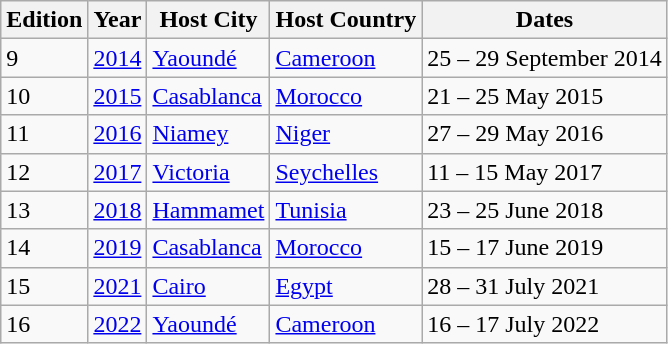<table class="wikitable">
<tr>
<th>Edition</th>
<th>Year</th>
<th>Host City</th>
<th>Host Country</th>
<th>Dates</th>
</tr>
<tr>
<td>9</td>
<td><a href='#'>2014</a></td>
<td><a href='#'>Yaoundé</a></td>
<td><a href='#'>Cameroon</a></td>
<td>25 – 29 September 2014</td>
</tr>
<tr>
<td>10</td>
<td><a href='#'>2015</a></td>
<td><a href='#'>Casablanca</a></td>
<td><a href='#'>Morocco</a></td>
<td>21 – 25 May 2015</td>
</tr>
<tr>
<td>11</td>
<td><a href='#'>2016</a></td>
<td><a href='#'>Niamey</a></td>
<td><a href='#'>Niger</a></td>
<td>27 – 29 May 2016</td>
</tr>
<tr>
<td>12</td>
<td><a href='#'>2017</a></td>
<td><a href='#'>Victoria</a></td>
<td><a href='#'>Seychelles</a></td>
<td>11  – 15 May 2017</td>
</tr>
<tr>
<td>13</td>
<td><a href='#'>2018</a></td>
<td><a href='#'>Hammamet</a></td>
<td><a href='#'>Tunisia</a></td>
<td>23 – 25 June 2018</td>
</tr>
<tr>
<td>14</td>
<td><a href='#'>2019</a></td>
<td><a href='#'>Casablanca</a></td>
<td><a href='#'>Morocco</a></td>
<td>15 – 17 June 2019</td>
</tr>
<tr>
<td>15</td>
<td><a href='#'>2021</a></td>
<td><a href='#'>Cairo</a></td>
<td><a href='#'>Egypt</a></td>
<td>28 – 31 July 2021</td>
</tr>
<tr>
<td>16</td>
<td><a href='#'>2022</a></td>
<td><a href='#'>Yaoundé</a></td>
<td><a href='#'>Cameroon</a></td>
<td>16  – 17 July 2022</td>
</tr>
</table>
